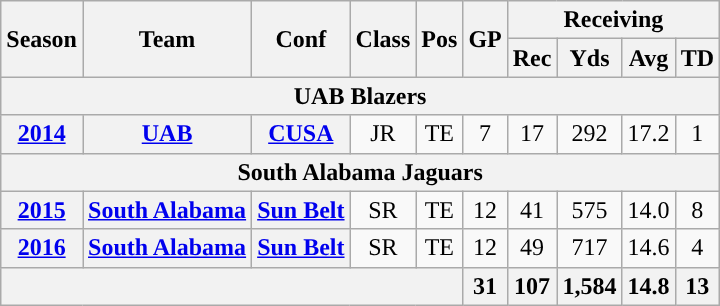<table class="wikitable" style="text-align: center;">
<tr>
<th rowspan="2">Season</th>
<th rowspan="2">Team</th>
<th rowspan="2">Conf</th>
<th rowspan="2">Class</th>
<th rowspan="2">Pos</th>
<th rowspan="2">GP</th>
<th colspan="4">Receiving</th>
</tr>
<tr>
<th>Rec</th>
<th>Yds</th>
<th>Avg</th>
<th>TD</th>
</tr>
<tr>
<th colspan="15">UAB Blazers</th>
</tr>
<tr>
<th><a href='#'>2014</a></th>
<th><a href='#'>UAB</a></th>
<th><a href='#'>CUSA</a></th>
<td>JR</td>
<td>TE</td>
<td>7</td>
<td>17</td>
<td>292</td>
<td>17.2</td>
<td>1</td>
</tr>
<tr>
<th colspan="16">South Alabama Jaguars</th>
</tr>
<tr>
<th><a href='#'>2015</a></th>
<th><a href='#'>South Alabama</a></th>
<th><a href='#'>Sun Belt</a></th>
<td>SR</td>
<td>TE</td>
<td>12</td>
<td>41</td>
<td>575</td>
<td>14.0</td>
<td>8</td>
</tr>
<tr>
<th><a href='#'>2016</a></th>
<th><a href='#'>South Alabama</a></th>
<th><a href='#'>Sun Belt</a></th>
<td>SR</td>
<td>TE</td>
<td>12</td>
<td>49</td>
<td>717</td>
<td>14.6</td>
<td>4</td>
</tr>
<tr>
<th colspan="5"></th>
<th>31</th>
<th>107</th>
<th>1,584</th>
<th>14.8</th>
<th>13</th>
</tr>
</table>
